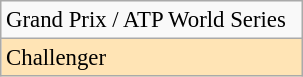<table class="wikitable" style="font-size:95%;" width=16%>
<tr>
<td>Grand Prix / ATP World Series</td>
</tr>
<tr bgcolor="moccasin">
<td>Challenger</td>
</tr>
</table>
